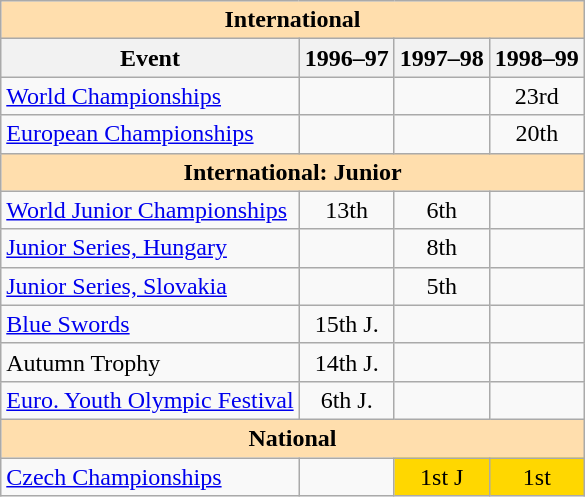<table class="wikitable" style="text-align:center">
<tr>
<th style="background-color: #ffdead; " colspan=4 align=center><strong>International</strong></th>
</tr>
<tr>
<th>Event</th>
<th>1996–97</th>
<th>1997–98</th>
<th>1998–99</th>
</tr>
<tr>
<td align=left><a href='#'>World Championships</a></td>
<td></td>
<td></td>
<td>23rd</td>
</tr>
<tr>
<td align=left><a href='#'>European Championships</a></td>
<td></td>
<td></td>
<td>20th</td>
</tr>
<tr>
<th style="background-color: #ffdead; " colspan=4 align=center><strong>International: Junior</strong></th>
</tr>
<tr>
<td align=left><a href='#'>World Junior Championships</a></td>
<td>13th</td>
<td>6th</td>
<td></td>
</tr>
<tr>
<td align=left><a href='#'>Junior Series, Hungary</a></td>
<td></td>
<td>8th</td>
<td></td>
</tr>
<tr>
<td align=left><a href='#'>Junior Series, Slovakia</a></td>
<td></td>
<td>5th</td>
<td></td>
</tr>
<tr>
<td align=left><a href='#'>Blue Swords</a></td>
<td>15th J.</td>
<td></td>
<td></td>
</tr>
<tr>
<td align=left>Autumn Trophy</td>
<td>14th J.</td>
<td></td>
<td></td>
</tr>
<tr>
<td align=left><a href='#'>Euro. Youth Olympic Festival</a></td>
<td>6th J.</td>
<td></td>
<td></td>
</tr>
<tr>
<th style="background-color: #ffdead; " colspan=4 align=center><strong>National</strong></th>
</tr>
<tr>
<td align=left><a href='#'>Czech Championships</a></td>
<td></td>
<td bgcolor=gold>1st J</td>
<td bgcolor=gold>1st</td>
</tr>
</table>
